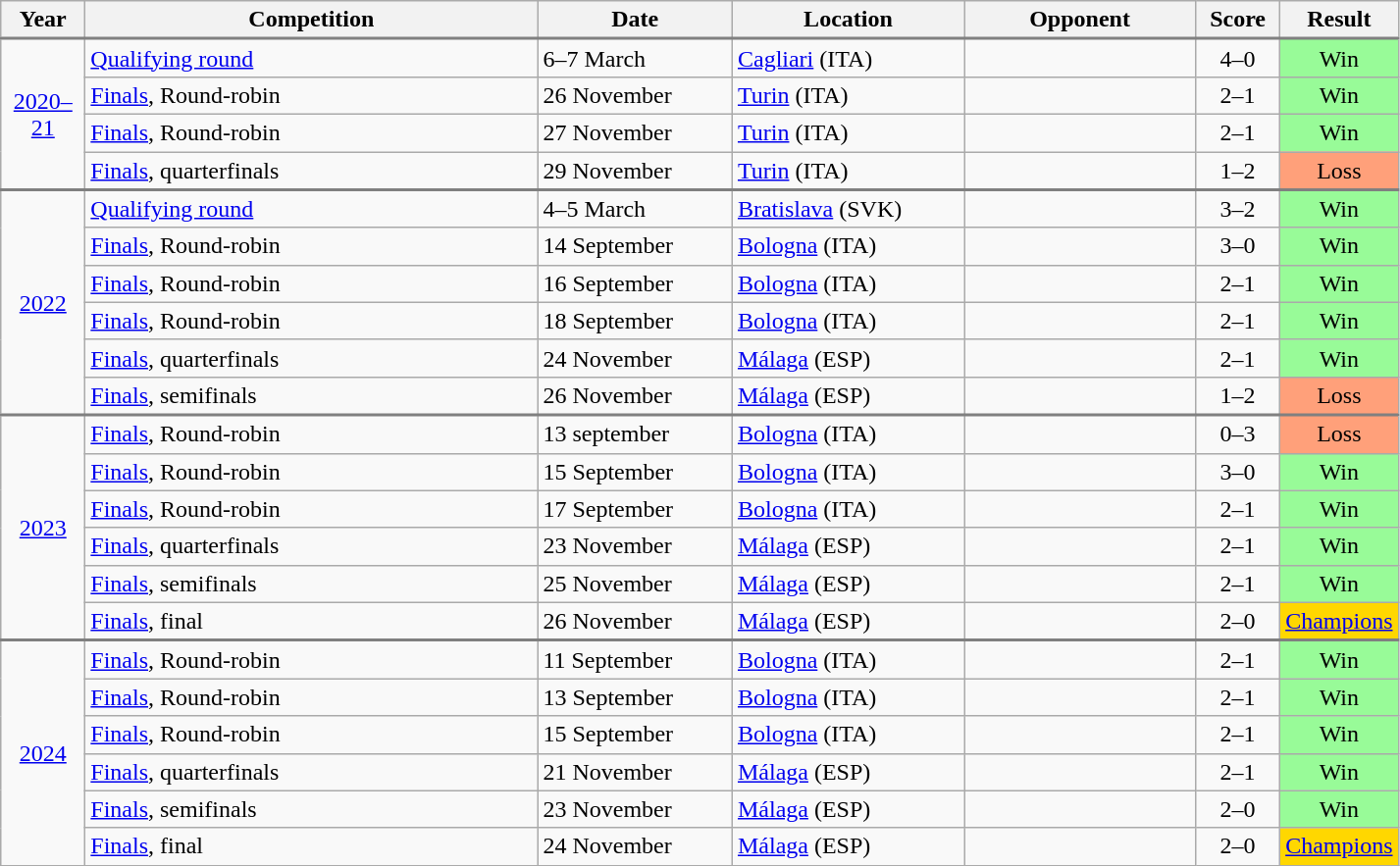<table class="wikitable collapsible">
<tr>
<th width="50">Year</th>
<th width="300">Competition</th>
<th width="125">Date</th>
<th width="150">Location</th>
<th width="150">Opponent</th>
<th width="50">Score</th>
<th width="70">Result</th>
</tr>
<tr style="border-top:2px solid gray;">
<td align="center" rowspan="4"><a href='#'>2020–21</a></td>
<td><a href='#'>Qualifying round</a></td>
<td>6–7 March</td>
<td><a href='#'>Cagliari</a> (ITA)</td>
<td></td>
<td align="center">4–0</td>
<td align="center" bgcolor="#98FB98">Win</td>
</tr>
<tr>
<td><a href='#'>Finals</a>, Round-robin</td>
<td>26 November</td>
<td><a href='#'>Turin</a> (ITA)</td>
<td></td>
<td align="center">2–1</td>
<td align="center" bgcolor="#98FB98">Win</td>
</tr>
<tr>
<td><a href='#'>Finals</a>, Round-robin</td>
<td>27 November</td>
<td><a href='#'>Turin</a> (ITA)</td>
<td></td>
<td align="center">2–1</td>
<td align="center" bgcolor="#98FB98">Win</td>
</tr>
<tr>
<td><a href='#'>Finals</a>, quarterfinals</td>
<td>29 November</td>
<td><a href='#'>Turin</a> (ITA)</td>
<td></td>
<td align="center">1–2</td>
<td align="center" bgcolor="FFA07A">Loss</td>
</tr>
<tr style="border-top:2px solid gray;">
<td align="center" rowspan="6"><a href='#'>2022</a></td>
<td><a href='#'>Qualifying round</a></td>
<td>4–5 March</td>
<td><a href='#'>Bratislava</a> (SVK)</td>
<td></td>
<td align="center">3–2</td>
<td align="center" bgcolor="#98FB98">Win</td>
</tr>
<tr>
<td><a href='#'>Finals</a>, Round-robin</td>
<td>14 September</td>
<td><a href='#'>Bologna</a> (ITA)</td>
<td></td>
<td align="center">3–0</td>
<td align="center" bgcolor="#98FB98">Win</td>
</tr>
<tr>
<td><a href='#'>Finals</a>, Round-robin</td>
<td>16 September</td>
<td><a href='#'>Bologna</a> (ITA)</td>
<td></td>
<td align="center">2–1</td>
<td align="center" bgcolor="#98FB98">Win</td>
</tr>
<tr>
<td><a href='#'>Finals</a>, Round-robin</td>
<td>18 September</td>
<td><a href='#'>Bologna</a> (ITA)</td>
<td></td>
<td align="center">2–1</td>
<td align="center" bgcolor="#98FB98">Win</td>
</tr>
<tr>
<td><a href='#'>Finals</a>, quarterfinals</td>
<td>24 November</td>
<td><a href='#'>Málaga</a> (ESP)</td>
<td></td>
<td align="center">2–1</td>
<td align="center" bgcolor="#98FB98">Win</td>
</tr>
<tr>
<td><a href='#'>Finals</a>, semifinals</td>
<td>26 November</td>
<td><a href='#'>Málaga</a> (ESP)</td>
<td></td>
<td align="center">1–2</td>
<td align="center" bgcolor="FFA07A">Loss</td>
</tr>
<tr style="border-top:2px solid gray;">
<td align="center" rowspan="6"><a href='#'>2023</a></td>
<td><a href='#'>Finals</a>, Round-robin</td>
<td>13 september</td>
<td><a href='#'>Bologna</a> (ITA)</td>
<td></td>
<td align="center">0–3</td>
<td align="center" bgcolor="FFA07A">Loss</td>
</tr>
<tr>
<td><a href='#'>Finals</a>, Round-robin</td>
<td>15 September</td>
<td><a href='#'>Bologna</a> (ITA)</td>
<td></td>
<td align="center">3–0</td>
<td align="center" bgcolor="#98FB98">Win</td>
</tr>
<tr>
<td><a href='#'>Finals</a>, Round-robin</td>
<td>17 September</td>
<td><a href='#'>Bologna</a> (ITA)</td>
<td></td>
<td align="center">2–1</td>
<td align="center" bgcolor="#98FB98">Win</td>
</tr>
<tr>
<td><a href='#'>Finals</a>, quarterfinals</td>
<td>23 November</td>
<td><a href='#'>Málaga</a> (ESP)</td>
<td></td>
<td align="center">2–1</td>
<td align="center" bgcolor="#98FB98">Win</td>
</tr>
<tr>
<td><a href='#'>Finals</a>, semifinals</td>
<td>25 November</td>
<td><a href='#'>Málaga</a> (ESP)</td>
<td></td>
<td align="center">2–1</td>
<td align="center" bgcolor="#98FB98">Win</td>
</tr>
<tr>
<td><a href='#'>Finals</a>, final</td>
<td>26 November</td>
<td><a href='#'>Málaga</a> (ESP)</td>
<td></td>
<td align="center">2–0</td>
<td align="center" bgcolor="#FFD700"><a href='#'>Champions</a></td>
</tr>
<tr style="border-top:2px solid gray;">
<td align="center" rowspan="6"><a href='#'>2024</a></td>
<td><a href='#'>Finals</a>, Round-robin</td>
<td>11 September</td>
<td><a href='#'>Bologna</a> (ITA)</td>
<td></td>
<td align="center">2–1</td>
<td align="center" bgcolor="#98FB98">Win</td>
</tr>
<tr>
<td><a href='#'>Finals</a>, Round-robin</td>
<td>13 September</td>
<td><a href='#'>Bologna</a> (ITA)</td>
<td></td>
<td align="center">2–1</td>
<td align="center" bgcolor="#98FB98">Win</td>
</tr>
<tr>
<td><a href='#'>Finals</a>, Round-robin</td>
<td>15 September</td>
<td><a href='#'>Bologna</a> (ITA)</td>
<td></td>
<td align="center">2–1</td>
<td align="center" bgcolor="#98FB98">Win</td>
</tr>
<tr>
<td><a href='#'>Finals</a>, quarterfinals</td>
<td>21 November</td>
<td><a href='#'>Málaga</a> (ESP)</td>
<td></td>
<td align="center">2–1</td>
<td align="center" bgcolor="#98FB98">Win</td>
</tr>
<tr>
<td><a href='#'>Finals</a>, semifinals</td>
<td>23 November</td>
<td><a href='#'>Málaga</a> (ESP)</td>
<td></td>
<td align="center">2–0</td>
<td align="center" bgcolor="#98FB98">Win</td>
</tr>
<tr>
<td><a href='#'>Finals</a>, final</td>
<td>24 November</td>
<td><a href='#'>Málaga</a> (ESP)</td>
<td></td>
<td align="center">2–0</td>
<td align="center" bgcolor="#FFD700"><a href='#'>Champions</a></td>
</tr>
</table>
